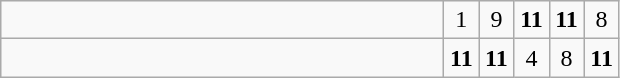<table class="wikitable">
<tr>
<td style="width:18em"></td>
<td align=center style="width:1em">1</td>
<td align=center style="width:1em">9</td>
<td align=center style="width:1em"><strong>11</strong></td>
<td align=center style="width:1em"><strong>11</strong></td>
<td align=center style="width:1em">8</td>
</tr>
<tr>
<td style="width:18em"></td>
<td align=center style="width:1em"><strong>11</strong></td>
<td align=center style="width:1em"><strong>11</strong></td>
<td align=center style="width:1em">4</td>
<td align=center style="width:1em">8</td>
<td align=center style="width:1em"><strong>11</strong></td>
</tr>
</table>
